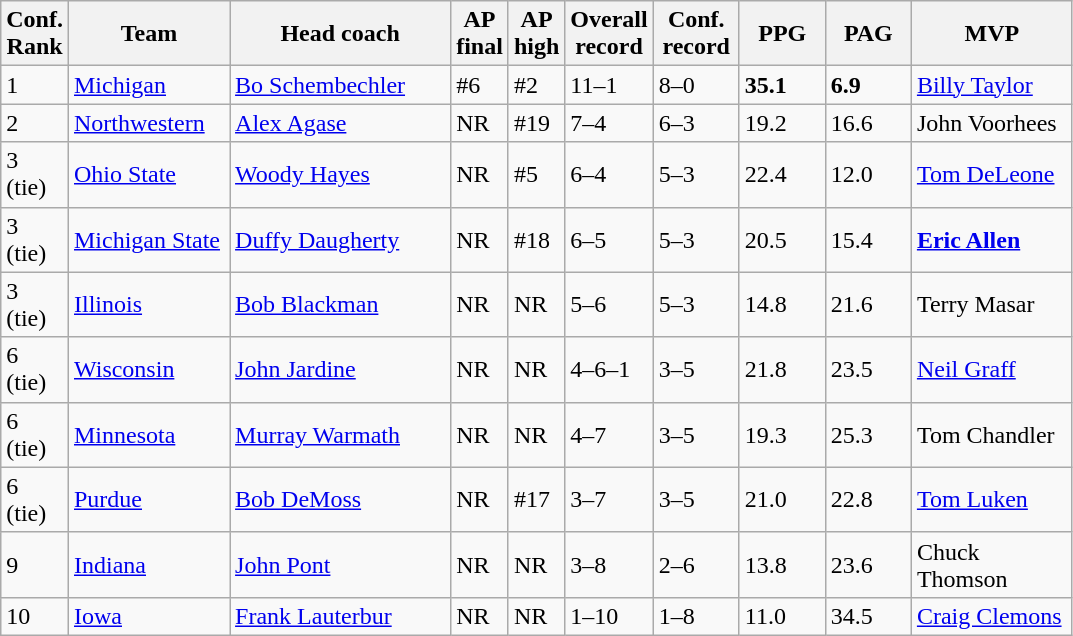<table class="sortable wikitable">
<tr>
<th width="25">Conf. Rank</th>
<th width="100">Team</th>
<th width="140">Head coach</th>
<th width="25">AP final</th>
<th width="25">AP high</th>
<th width="50">Overall record</th>
<th width="50">Conf. record</th>
<th width="50">PPG</th>
<th width="50">PAG</th>
<th width="100">MVP</th>
</tr>
<tr align="left" bgcolor="">
<td>1</td>
<td><a href='#'>Michigan</a></td>
<td><a href='#'>Bo Schembechler</a></td>
<td>#6</td>
<td>#2</td>
<td>11–1</td>
<td>8–0</td>
<td><strong>35.1</strong></td>
<td><strong>6.9</strong></td>
<td><a href='#'>Billy Taylor</a></td>
</tr>
<tr align="left" bgcolor="">
<td>2</td>
<td><a href='#'>Northwestern</a></td>
<td><a href='#'>Alex Agase</a></td>
<td>NR</td>
<td>#19</td>
<td>7–4</td>
<td>6–3</td>
<td>19.2</td>
<td>16.6</td>
<td>John Voorhees</td>
</tr>
<tr align="left" bgcolor="">
<td>3 (tie)</td>
<td><a href='#'>Ohio State</a></td>
<td><a href='#'>Woody Hayes</a></td>
<td>NR</td>
<td>#5</td>
<td>6–4</td>
<td>5–3</td>
<td>22.4</td>
<td>12.0</td>
<td><a href='#'>Tom DeLeone</a></td>
</tr>
<tr align="left" bgcolor="">
<td>3 (tie)</td>
<td><a href='#'>Michigan State</a></td>
<td><a href='#'>Duffy Daugherty</a></td>
<td>NR</td>
<td>#18</td>
<td>6–5</td>
<td>5–3</td>
<td>20.5</td>
<td>15.4</td>
<td><strong><a href='#'>Eric Allen</a></strong></td>
</tr>
<tr align="left" bgcolor="">
<td>3 (tie)</td>
<td><a href='#'>Illinois</a></td>
<td><a href='#'>Bob Blackman</a></td>
<td>NR</td>
<td>NR</td>
<td>5–6</td>
<td>5–3</td>
<td>14.8</td>
<td>21.6</td>
<td>Terry Masar</td>
</tr>
<tr align="left" bgcolor="">
<td>6 (tie)</td>
<td><a href='#'>Wisconsin</a></td>
<td><a href='#'>John Jardine</a></td>
<td>NR</td>
<td>NR</td>
<td>4–6–1</td>
<td>3–5</td>
<td>21.8</td>
<td>23.5</td>
<td><a href='#'>Neil Graff</a></td>
</tr>
<tr align="left" bgcolor="">
<td>6 (tie)</td>
<td><a href='#'>Minnesota</a></td>
<td><a href='#'>Murray Warmath</a></td>
<td>NR</td>
<td>NR</td>
<td>4–7</td>
<td>3–5</td>
<td>19.3</td>
<td>25.3</td>
<td>Tom Chandler</td>
</tr>
<tr align="left" bgcolor="">
<td>6 (tie)</td>
<td><a href='#'>Purdue</a></td>
<td><a href='#'>Bob DeMoss</a></td>
<td>NR</td>
<td>#17</td>
<td>3–7</td>
<td>3–5</td>
<td>21.0</td>
<td>22.8</td>
<td><a href='#'>Tom Luken</a></td>
</tr>
<tr align="left" bgcolor="">
<td>9</td>
<td><a href='#'>Indiana</a></td>
<td><a href='#'>John Pont</a></td>
<td>NR</td>
<td>NR</td>
<td>3–8</td>
<td>2–6</td>
<td>13.8</td>
<td>23.6</td>
<td>Chuck Thomson</td>
</tr>
<tr align="left" bgcolor="">
<td>10</td>
<td><a href='#'>Iowa</a></td>
<td><a href='#'>Frank Lauterbur</a></td>
<td>NR</td>
<td>NR</td>
<td>1–10</td>
<td>1–8</td>
<td>11.0</td>
<td>34.5</td>
<td><a href='#'>Craig Clemons</a></td>
</tr>
</table>
